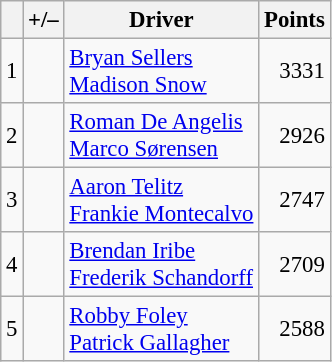<table class="wikitable" style="font-size: 95%;">
<tr>
<th scope="col"></th>
<th scope="col">+/–</th>
<th scope="col">Driver</th>
<th scope="col">Points</th>
</tr>
<tr>
<td align=center>1</td>
<td align="left"></td>
<td> <a href='#'>Bryan Sellers</a><br> <a href='#'>Madison Snow</a></td>
<td align=right>3331</td>
</tr>
<tr>
<td align=center>2</td>
<td align="left"></td>
<td> <a href='#'>Roman De Angelis</a><br> <a href='#'>Marco Sørensen</a></td>
<td align=right>2926</td>
</tr>
<tr>
<td align=center>3</td>
<td align="left"></td>
<td> <a href='#'>Aaron Telitz</a><br> <a href='#'>Frankie Montecalvo</a></td>
<td align=right>2747</td>
</tr>
<tr>
<td align=center>4</td>
<td align="left"></td>
<td> <a href='#'>Brendan Iribe</a><br> <a href='#'>Frederik Schandorff</a></td>
<td align=right>2709</td>
</tr>
<tr>
<td align=center>5</td>
<td align="left"></td>
<td> <a href='#'>Robby Foley</a><br> <a href='#'>Patrick Gallagher</a></td>
<td align=right>2588</td>
</tr>
</table>
